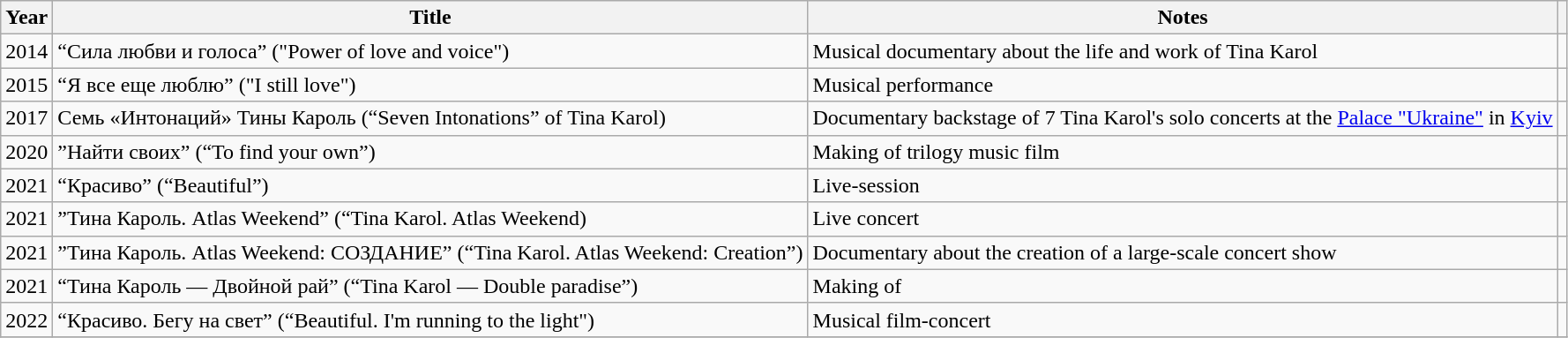<table class="wikitable sortable">
<tr align="center">
<th>Year</th>
<th>Title</th>
<th>Notes</th>
<th></th>
</tr>
<tr>
<td>2014</td>
<td>“Сила любви и голоса” ("Power of love and voice")</td>
<td>Musical documentary about the life and work of Tina Karol</td>
<td></td>
</tr>
<tr>
<td>2015</td>
<td>“Я все еще люблю” ("I still love")</td>
<td>Musical performance</td>
<td></td>
</tr>
<tr>
<td>2017</td>
<td>Семь «Интонаций» Тины Кароль (“Seven Intonations” of Tina Karol)</td>
<td>Documentary backstage of 7 Tina Karol's solo concerts at the <a href='#'>Palace "Ukraine"</a> in <a href='#'>Kyiv</a></td>
<td></td>
</tr>
<tr>
<td>2020</td>
<td>”Найти своих” (“To find your own”)</td>
<td>Making of trilogy music film</td>
<td></td>
</tr>
<tr>
<td>2021</td>
<td>“Красиво” (“Beautiful”)</td>
<td>Live-session</td>
<td></td>
</tr>
<tr>
<td>2021</td>
<td>”Тина Кароль. Atlas Weekend” (“Tina Karol. Atlas Weekend)</td>
<td>Live concert</td>
<td></td>
</tr>
<tr>
<td>2021</td>
<td>”Тина Кароль. Atlas Weekend: СОЗДАНИЕ” (“Tina Karol. Atlas Weekend: Creation”)</td>
<td>Documentary about the creation of a large-scale concert show</td>
<td></td>
</tr>
<tr>
<td>2021</td>
<td>“Тина Кароль — Двойной рай” (“Tina Karol — Double paradise”)</td>
<td>Making of</td>
<td></td>
</tr>
<tr>
<td>2022</td>
<td>“Красиво. Бегу на свет” (“Beautiful. I'm running to the light")</td>
<td>Musical film-concert</td>
<td></td>
</tr>
<tr>
</tr>
</table>
